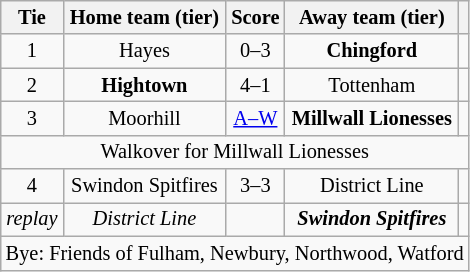<table class="wikitable" style="text-align:center; font-size:85%">
<tr>
<th>Tie</th>
<th>Home team (tier)</th>
<th>Score</th>
<th>Away team (tier)</th>
<th></th>
</tr>
<tr>
<td align="center">1</td>
<td>Hayes</td>
<td align="center">0–3</td>
<td><strong>Chingford</strong></td>
<td></td>
</tr>
<tr>
<td align="center">2</td>
<td><strong>Hightown</strong></td>
<td align="center">4–1</td>
<td>Tottenham</td>
<td></td>
</tr>
<tr>
<td align="center">3</td>
<td>Moorhill</td>
<td align="center"><a href='#'>A–W</a></td>
<td><strong>Millwall Lionesses</strong></td>
<td></td>
</tr>
<tr>
<td colspan="5" align="center">Walkover for Millwall Lionesses</td>
</tr>
<tr>
<td align="center">4</td>
<td>Swindon Spitfires</td>
<td align="center">3–3 </td>
<td>District Line</td>
<td></td>
</tr>
<tr>
<td align="center"><em>replay</em></td>
<td><em>District Line</em></td>
<td align="center"><em></em></td>
<td><strong><em>Swindon Spitfires</em></strong></td>
<td></td>
</tr>
<tr>
<td colspan="5" align="center">Bye: Friends of Fulham, Newbury, Northwood, Watford</td>
</tr>
</table>
